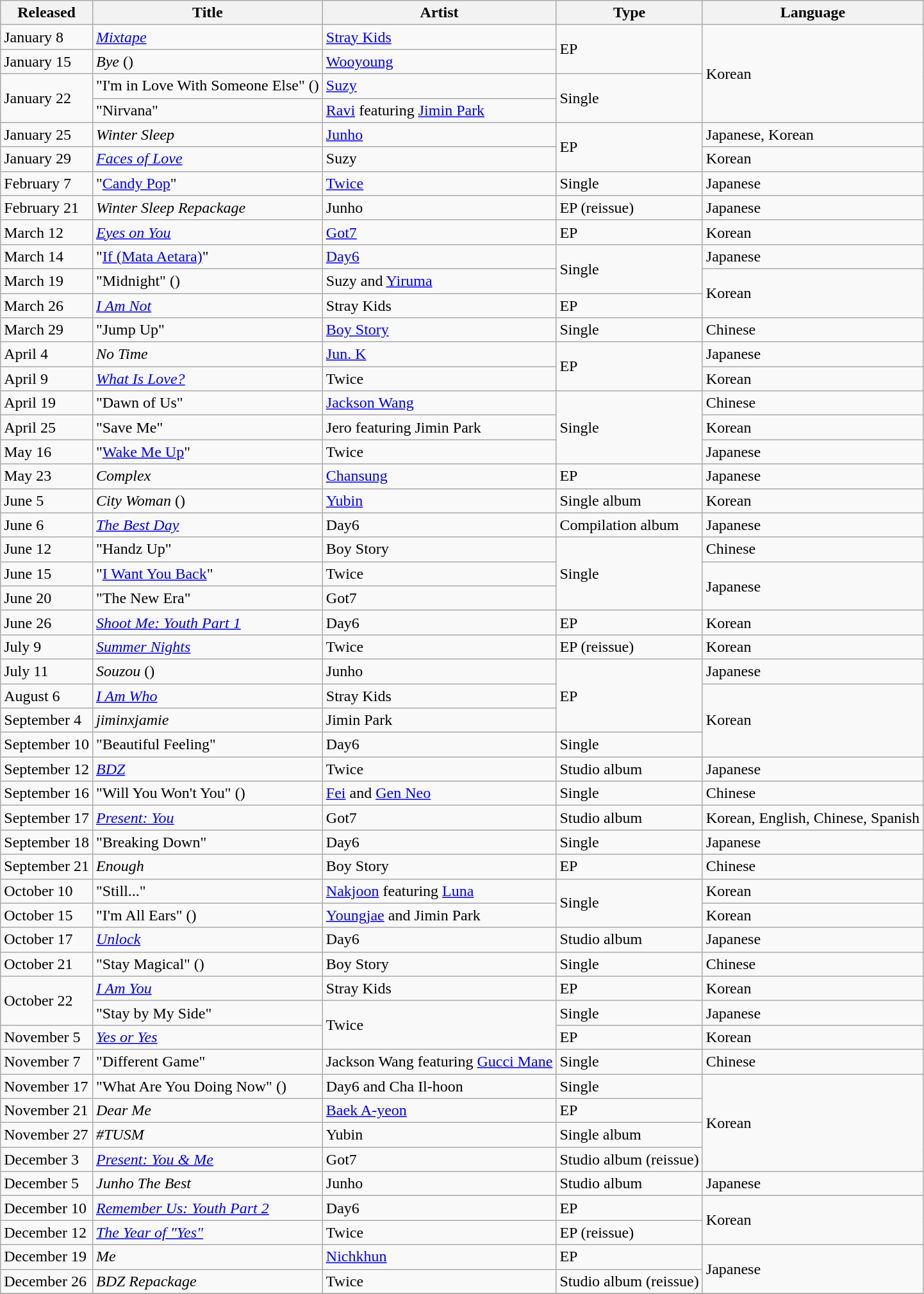<table class="wikitable plainrowheaders">
<tr>
<th scope="col">Released</th>
<th scope="col">Title</th>
<th scope="col">Artist</th>
<th scope="col">Type</th>
<th scope="col">Language</th>
</tr>
<tr>
<td>January 8</td>
<td><em><a href='#'>Mixtape</a></em></td>
<td><a href='#'>Stray Kids</a></td>
<td rowspan="2">EP</td>
<td rowspan="4">Korean</td>
</tr>
<tr>
<td>January 15</td>
<td><em>Bye</em> ()</td>
<td><a href='#'>Wooyoung</a></td>
</tr>
<tr>
<td rowspan="2">January 22</td>
<td>"I'm in Love With Someone Else" ()</td>
<td><a href='#'>Suzy</a></td>
<td rowspan="2">Single</td>
</tr>
<tr>
<td>"Nirvana"</td>
<td><a href='#'>Ravi</a> featuring <a href='#'>Jimin Park</a></td>
</tr>
<tr>
<td>January 25</td>
<td><em>Winter Sleep</em></td>
<td><a href='#'>Junho</a></td>
<td rowspan="2">EP</td>
<td>Japanese, Korean</td>
</tr>
<tr>
<td>January 29</td>
<td><em><a href='#'>Faces of Love</a></em></td>
<td>Suzy</td>
<td>Korean</td>
</tr>
<tr>
<td>February 7</td>
<td>"<a href='#'>Candy Pop</a>"</td>
<td><a href='#'>Twice</a></td>
<td>Single</td>
<td>Japanese</td>
</tr>
<tr>
<td>February 21</td>
<td><em>Winter Sleep Repackage</em></td>
<td>Junho</td>
<td>EP (reissue)</td>
<td>Japanese</td>
</tr>
<tr>
<td>March 12</td>
<td><em><a href='#'>Eyes on You</a></em></td>
<td><a href='#'>Got7</a></td>
<td>EP</td>
<td>Korean</td>
</tr>
<tr>
<td>March 14</td>
<td>"<a href='#'>If (Mata Aetara)</a>"</td>
<td><a href='#'>Day6</a></td>
<td rowspan="2">Single</td>
<td>Japanese</td>
</tr>
<tr>
<td>March 19</td>
<td>"Midnight" ()</td>
<td>Suzy and <a href='#'>Yiruma</a></td>
<td rowspan="2">Korean</td>
</tr>
<tr>
<td>March 26</td>
<td><em><a href='#'>I Am Not</a></em></td>
<td>Stray Kids</td>
<td>EP</td>
</tr>
<tr>
<td>March 29</td>
<td>"Jump Up"</td>
<td><a href='#'>Boy Story</a></td>
<td>Single</td>
<td>Chinese</td>
</tr>
<tr>
<td>April 4</td>
<td><em>No Time</em></td>
<td><a href='#'>Jun. K</a></td>
<td rowspan="2">EP</td>
<td>Japanese</td>
</tr>
<tr>
<td>April 9</td>
<td><em><a href='#'>What Is Love?</a></em></td>
<td>Twice</td>
<td>Korean</td>
</tr>
<tr>
<td>April 19</td>
<td>"Dawn of Us"</td>
<td><a href='#'>Jackson Wang</a></td>
<td rowspan="3">Single</td>
<td>Chinese</td>
</tr>
<tr>
<td>April 25</td>
<td>"Save Me"</td>
<td>Jero featuring Jimin Park</td>
<td>Korean</td>
</tr>
<tr>
<td>May 16</td>
<td>"<a href='#'>Wake Me Up</a>"</td>
<td>Twice</td>
<td>Japanese</td>
</tr>
<tr>
<td>May 23</td>
<td><em>Complex</em></td>
<td><a href='#'>Chansung</a></td>
<td>EP</td>
<td>Japanese</td>
</tr>
<tr>
<td>June 5</td>
<td><em>City Woman</em> ()</td>
<td><a href='#'>Yubin</a></td>
<td>Single album</td>
<td>Korean</td>
</tr>
<tr>
<td>June 6</td>
<td><em><a href='#'>The Best Day</a></em></td>
<td>Day6</td>
<td>Compilation album</td>
<td>Japanese</td>
</tr>
<tr>
<td>June 12</td>
<td>"Handz Up"</td>
<td>Boy Story</td>
<td rowspan="3">Single</td>
<td>Chinese</td>
</tr>
<tr>
<td>June 15</td>
<td>"<a href='#'>I Want You Back</a>"</td>
<td>Twice</td>
<td rowspan="2">Japanese</td>
</tr>
<tr>
<td>June 20</td>
<td>"The New Era"</td>
<td>Got7</td>
</tr>
<tr>
<td>June 26</td>
<td><em><a href='#'>Shoot Me: Youth Part 1</a></em></td>
<td>Day6</td>
<td>EP</td>
<td>Korean</td>
</tr>
<tr>
<td>July 9</td>
<td><em><a href='#'>Summer Nights</a></em></td>
<td>Twice</td>
<td>EP (reissue)</td>
<td>Korean</td>
</tr>
<tr>
<td>July 11</td>
<td><em>Souzou</em> ()</td>
<td>Junho</td>
<td rowspan="3">EP</td>
<td>Japanese</td>
</tr>
<tr>
<td>August 6</td>
<td><em><a href='#'>I Am Who</a></em></td>
<td>Stray Kids</td>
<td rowspan="3">Korean</td>
</tr>
<tr>
<td>September 4</td>
<td><em>jiminxjamie</em></td>
<td>Jimin Park</td>
</tr>
<tr>
<td>September 10</td>
<td>"Beautiful Feeling"</td>
<td>Day6</td>
<td>Single</td>
</tr>
<tr>
<td>September 12</td>
<td><em><a href='#'>BDZ</a></em></td>
<td>Twice</td>
<td>Studio album</td>
<td>Japanese</td>
</tr>
<tr>
<td>September 16</td>
<td>"Will You Won't You" ()</td>
<td><a href='#'>Fei</a> and <a href='#'>Gen Neo</a></td>
<td>Single</td>
<td>Chinese</td>
</tr>
<tr>
<td>September 17</td>
<td><em><a href='#'>Present: You</a></em></td>
<td>Got7</td>
<td>Studio album</td>
<td>Korean, English, Chinese, Spanish</td>
</tr>
<tr>
<td>September 18</td>
<td>"Breaking Down"</td>
<td>Day6</td>
<td>Single</td>
<td>Japanese</td>
</tr>
<tr>
<td>September 21</td>
<td><em>Enough</em></td>
<td>Boy Story</td>
<td>EP</td>
<td>Chinese</td>
</tr>
<tr>
<td>October 10</td>
<td>"Still..."</td>
<td><a href='#'>Nakjoon</a> featuring <a href='#'>Luna</a></td>
<td rowspan="2">Single</td>
<td>Korean</td>
</tr>
<tr>
<td>October 15</td>
<td>"I'm All Ears" ()</td>
<td><a href='#'>Youngjae</a> and Jimin Park</td>
<td>Korean</td>
</tr>
<tr>
<td>October 17</td>
<td><em><a href='#'>Unlock</a></em></td>
<td>Day6</td>
<td>Studio album</td>
<td>Japanese</td>
</tr>
<tr>
<td>October 21</td>
<td>"Stay Magical" ()</td>
<td>Boy Story</td>
<td>Single</td>
<td>Chinese</td>
</tr>
<tr>
<td rowspan="2">October 22</td>
<td><em><a href='#'>I Am You</a></em></td>
<td>Stray Kids</td>
<td>EP</td>
<td>Korean</td>
</tr>
<tr>
<td>"Stay by My Side"</td>
<td rowspan="2">Twice</td>
<td>Single</td>
<td>Japanese</td>
</tr>
<tr>
<td>November 5</td>
<td><em><a href='#'>Yes or Yes</a></em></td>
<td>EP</td>
<td>Korean</td>
</tr>
<tr>
<td>November 7</td>
<td>"Different Game"</td>
<td>Jackson Wang featuring <a href='#'>Gucci Mane</a></td>
<td>Single</td>
<td>Chinese</td>
</tr>
<tr>
<td>November 17</td>
<td>"What Are You Doing Now" ()</td>
<td>Day6 and Cha Il-hoon</td>
<td>Single</td>
<td rowspan="4">Korean</td>
</tr>
<tr>
<td>November 21</td>
<td><em>Dear Me</em></td>
<td><a href='#'>Baek A-yeon</a></td>
<td>EP</td>
</tr>
<tr>
<td>November 27</td>
<td><em>#TUSM</em></td>
<td>Yubin</td>
<td>Single album</td>
</tr>
<tr>
<td>December 3</td>
<td><em><a href='#'>Present: You & Me</a></em></td>
<td>Got7</td>
<td>Studio album (reissue)</td>
</tr>
<tr>
<td>December 5</td>
<td><em>Junho The Best</em></td>
<td>Junho</td>
<td>Studio album</td>
<td>Japanese</td>
</tr>
<tr>
<td>December 10</td>
<td><em><a href='#'>Remember Us: Youth Part 2</a></em></td>
<td>Day6</td>
<td>EP</td>
<td rowspan="2">Korean</td>
</tr>
<tr>
<td>December 12</td>
<td><em><a href='#'>The Year of "Yes"</a></em></td>
<td>Twice</td>
<td>EP (reissue)</td>
</tr>
<tr>
<td>December 19</td>
<td><em>Me</em></td>
<td><a href='#'>Nichkhun</a></td>
<td>EP</td>
<td rowspan="2">Japanese</td>
</tr>
<tr>
<td>December 26</td>
<td><em>BDZ Repackage</em></td>
<td>Twice</td>
<td>Studio album (reissue)</td>
</tr>
<tr>
</tr>
</table>
